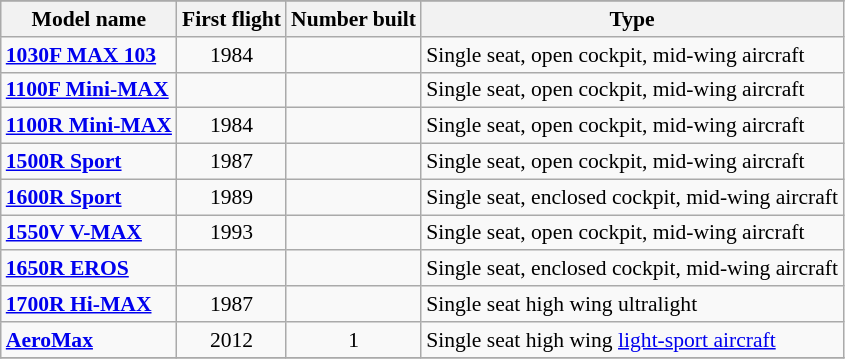<table class="wikitable" align=center style="font-size:90%;">
<tr>
</tr>
<tr style="background:#efefef;">
<th>Model name</th>
<th>First flight</th>
<th>Number built</th>
<th>Type</th>
</tr>
<tr>
<td align=left><strong><a href='#'>1030F MAX 103</a></strong></td>
<td align=center>1984</td>
<td align=center></td>
<td align=left>Single seat, open cockpit, mid-wing aircraft</td>
</tr>
<tr>
<td align=left><strong><a href='#'>1100F Mini-MAX</a></strong></td>
<td align=center></td>
<td align=center></td>
<td align=left>Single seat, open cockpit, mid-wing aircraft</td>
</tr>
<tr>
<td align=left><strong><a href='#'>1100R Mini-MAX</a></strong></td>
<td align=center>1984</td>
<td align=center></td>
<td align=left>Single seat, open cockpit, mid-wing aircraft</td>
</tr>
<tr>
<td align=left><strong><a href='#'>1500R Sport</a></strong></td>
<td align=center>1987</td>
<td align=center></td>
<td align=left>Single seat, open cockpit, mid-wing aircraft</td>
</tr>
<tr>
<td align=left><strong><a href='#'>1600R Sport</a></strong></td>
<td align=center>1989</td>
<td align=center></td>
<td align=left>Single seat, enclosed cockpit, mid-wing aircraft</td>
</tr>
<tr>
<td align=left><strong><a href='#'>1550V V-MAX</a></strong></td>
<td align=center>1993</td>
<td align=center></td>
<td align=left>Single seat, open cockpit, mid-wing aircraft</td>
</tr>
<tr>
<td align=left><strong><a href='#'>1650R EROS</a></strong></td>
<td align=center></td>
<td align=center></td>
<td align=left>Single seat, enclosed cockpit, mid-wing aircraft</td>
</tr>
<tr>
<td align=left><strong><a href='#'>1700R Hi-MAX</a></strong></td>
<td align=center>1987</td>
<td align=center></td>
<td align=left>Single  seat high wing ultralight</td>
</tr>
<tr>
<td align=left><strong><a href='#'>AeroMax</a></strong></td>
<td align=center>2012</td>
<td align=center>1</td>
<td align=left>Single seat high wing <a href='#'>light-sport aircraft</a></td>
</tr>
<tr>
</tr>
</table>
